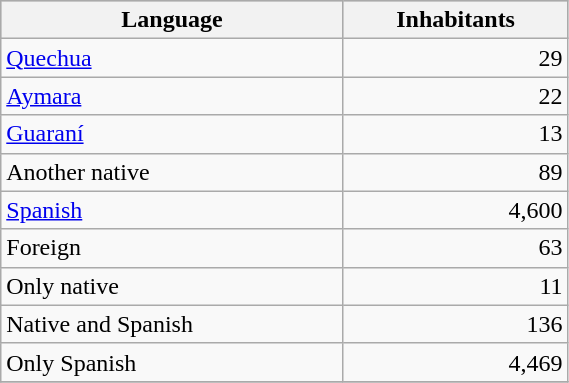<table class="wikitable" border="1" style="width:30%;" border="1">
<tr bgcolor=silver>
<th><strong>Language</strong></th>
<th><strong>Inhabitants</strong></th>
</tr>
<tr>
<td><a href='#'>Quechua</a></td>
<td align="right">29</td>
</tr>
<tr>
<td><a href='#'>Aymara</a></td>
<td align="right">22</td>
</tr>
<tr>
<td><a href='#'>Guaraní</a></td>
<td align="right">13</td>
</tr>
<tr>
<td>Another native</td>
<td align="right">89</td>
</tr>
<tr>
<td><a href='#'>Spanish</a></td>
<td align="right">4,600</td>
</tr>
<tr>
<td>Foreign</td>
<td align="right">63</td>
</tr>
<tr>
<td>Only native</td>
<td align="right">11</td>
</tr>
<tr>
<td>Native and Spanish</td>
<td align="right">136</td>
</tr>
<tr>
<td>Only Spanish</td>
<td align="right">4,469</td>
</tr>
<tr>
</tr>
</table>
